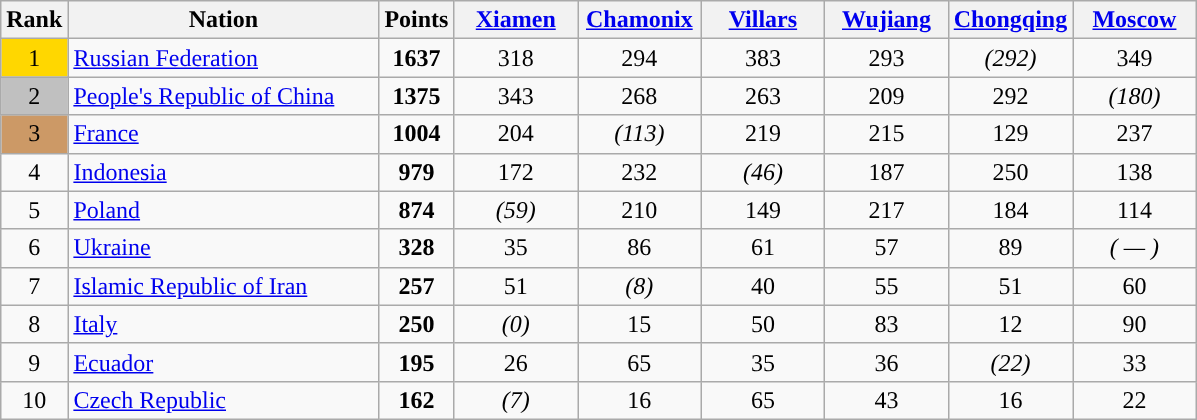<table class="wikitable sortable" style="text-align: center;">
<tr>
<th>Rank</th>
<th width = "200">Nation</th>
<th>Points</th>
<th width = "75" data-sort-type="number"><a href='#'>Xiamen</a></th>
<th width = "75" data-sort-type="number"><a href='#'>Chamonix</a></th>
<th width = "75" data-sort-type="number"><a href='#'>Villars</a></th>
<th width = "75" data-sort-type="number"><a href='#'>Wujiang</a></th>
<th width = "75" data-sort-type="number"><a href='#'>Chongqing</a></th>
<th width = "75" data-sort-type="number"><a href='#'>Moscow</a></th>
</tr>
<tr>
<td style="background: gold">1</td>
<td align="left"> <a href='#'>Russian Federation</a></td>
<td><strong>1637</strong></td>
<td>318</td>
<td>294</td>
<td>383</td>
<td>293</td>
<td><em>(292)</em></td>
<td>349</td>
</tr>
<tr>
<td style="background: silver">2</td>
<td align="left"> <a href='#'>People's Republic of China</a></td>
<td><strong>1375</strong></td>
<td>343</td>
<td>268</td>
<td>263</td>
<td>209</td>
<td>292</td>
<td><em>(180)</em></td>
</tr>
<tr>
<td style="background: #cc9966">3</td>
<td align="left"> <a href='#'>France</a></td>
<td><strong>1004</strong></td>
<td>204</td>
<td><em>(113)</em></td>
<td>219</td>
<td>215</td>
<td>129</td>
<td>237</td>
</tr>
<tr>
<td>4</td>
<td align="left"> <a href='#'>Indonesia</a></td>
<td><strong>979</strong></td>
<td>172</td>
<td>232</td>
<td><em>(46)</em></td>
<td>187</td>
<td>250</td>
<td>138</td>
</tr>
<tr>
<td>5</td>
<td align="left"> <a href='#'>Poland</a></td>
<td><strong>874</strong></td>
<td><em>(59)</em></td>
<td>210</td>
<td>149</td>
<td>217</td>
<td>184</td>
<td>114</td>
</tr>
<tr>
<td>6</td>
<td align="left"> <a href='#'>Ukraine</a></td>
<td><strong>328</strong></td>
<td>35</td>
<td>86</td>
<td>61</td>
<td>57</td>
<td>89</td>
<td><em>( — )</em></td>
</tr>
<tr>
<td>7</td>
<td align="left"> <a href='#'>Islamic Republic of Iran</a></td>
<td><strong>257</strong></td>
<td>51</td>
<td><em>(8)</em></td>
<td>40</td>
<td>55</td>
<td>51</td>
<td>60</td>
</tr>
<tr>
<td>8</td>
<td align="left"> <a href='#'>Italy</a></td>
<td><strong>250</strong></td>
<td><em>(0)</em></td>
<td>15</td>
<td>50</td>
<td>83</td>
<td>12</td>
<td>90</td>
</tr>
<tr>
<td>9</td>
<td align="left"> <a href='#'>Ecuador</a></td>
<td><strong>195</strong></td>
<td>26</td>
<td>65</td>
<td>35</td>
<td>36</td>
<td><em>(22)</em></td>
<td>33</td>
</tr>
<tr>
<td>10</td>
<td align="left"> <a href='#'>Czech Republic</a></td>
<td><strong>162</strong></td>
<td><em>(7)</em></td>
<td>16</td>
<td>65</td>
<td>43</td>
<td>16</td>
<td>22</td>
</tr>
</table>
